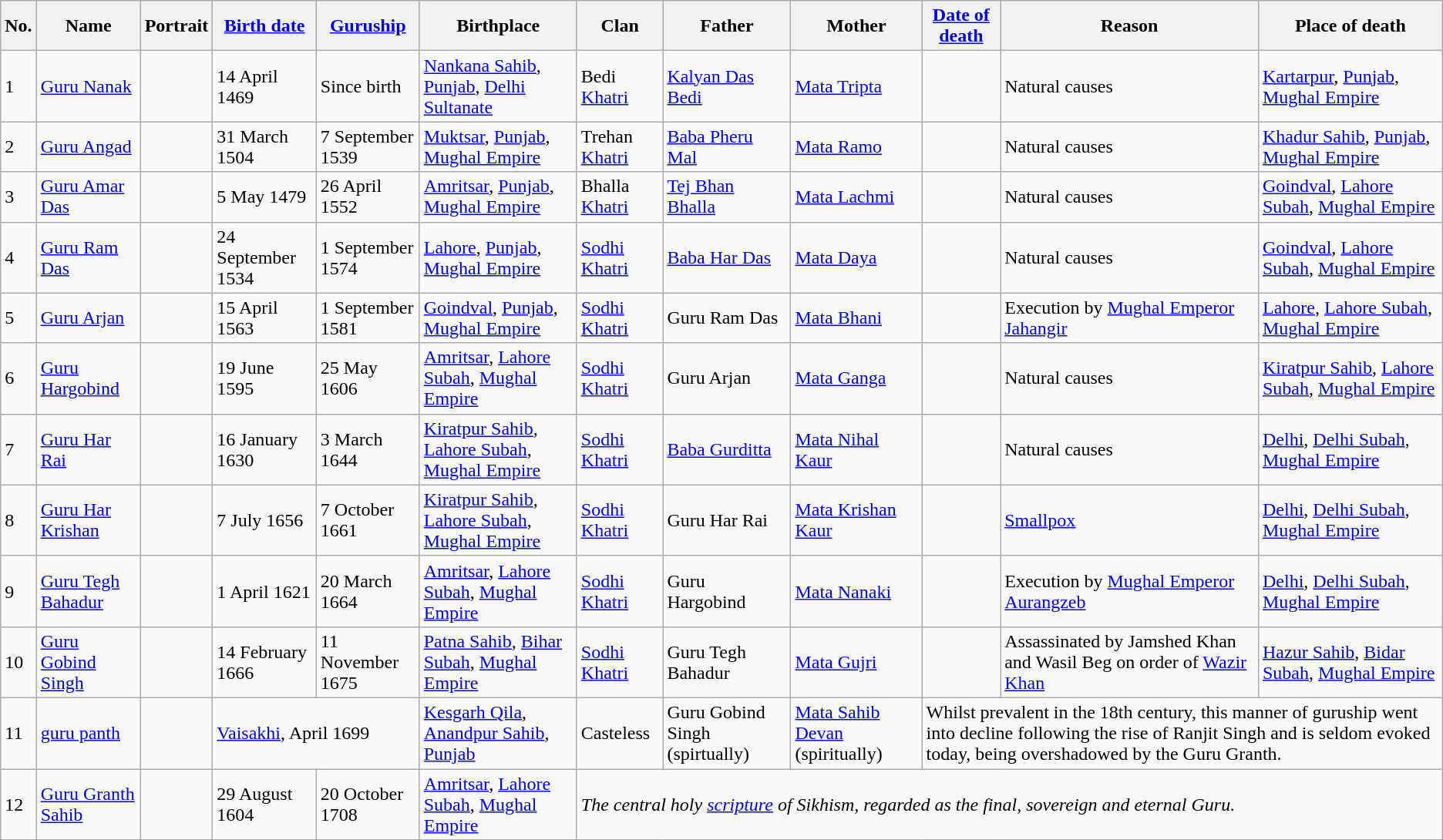<table class="sortable wikitable">
<tr>
<th>No.</th>
<th>Name</th>
<th>Portrait</th>
<th><a href='#'>Birth date</a></th>
<th><a href='#'>Guruship</a></th>
<th>Birthplace</th>
<th>Clan</th>
<th>Father</th>
<th>Mother</th>
<th><a href='#'>Date of death</a></th>
<th>Reason</th>
<th>Place of death</th>
</tr>
<tr>
<td>1</td>
<td><a href='#'>Guru Nanak</a></td>
<td></td>
<td>14 April 1469 </td>
<td>Since birth</td>
<td><a href='#'>Nankana Sahib</a>, <a href='#'>Punjab</a>, <a href='#'>Delhi Sultanate</a></td>
<td>Bedi <a href='#'>Khatri</a></td>
<td><a href='#'>Kalyan Das Bedi</a></td>
<td><a href='#'>Mata Tripta</a></td>
<td></td>
<td>Natural causes</td>
<td><a href='#'>Kartarpur</a>, <a href='#'>Punjab</a>, <a href='#'>Mughal Empire</a></td>
</tr>
<tr>
<td>2</td>
<td><a href='#'>Guru Angad</a></td>
<td></td>
<td>31 March 1504</td>
<td>7 September 1539</td>
<td><a href='#'>Muktsar</a>, <a href='#'>Punjab</a>, <a href='#'>Mughal Empire</a></td>
<td>Trehan  <a href='#'>Khatri</a></td>
<td><a href='#'>Baba Pheru Mal</a></td>
<td><a href='#'>Mata Ramo</a></td>
<td></td>
<td>Natural causes</td>
<td><a href='#'>Khadur Sahib</a>, <a href='#'>Punjab</a>, <a href='#'>Mughal Empire</a></td>
</tr>
<tr>
<td>3</td>
<td><a href='#'>Guru Amar Das</a></td>
<td></td>
<td>5 May 1479</td>
<td>26 April 1552</td>
<td><a href='#'>Amritsar</a>, <a href='#'>Punjab</a>, <a href='#'>Mughal Empire</a></td>
<td>Bhalla <a href='#'>Khatri</a></td>
<td><a href='#'>Tej Bhan Bhalla</a></td>
<td><a href='#'>Mata Lachmi</a></td>
<td></td>
<td>Natural causes</td>
<td><a href='#'>Goindval</a>, <a href='#'>Lahore Subah</a>, <a href='#'>Mughal Empire</a></td>
</tr>
<tr>
<td>4</td>
<td><a href='#'>Guru Ram Das</a></td>
<td></td>
<td>24 September 1534</td>
<td>1 September 1574</td>
<td><a href='#'>Lahore</a>, <a href='#'>Punjab</a>, <a href='#'>Mughal Empire</a></td>
<td><a href='#'>Sodhi</a> <a href='#'>Khatri</a></td>
<td><a href='#'>Baba Har Das</a></td>
<td><a href='#'>Mata Daya</a></td>
<td></td>
<td>Natural causes</td>
<td><a href='#'>Goindval</a>, <a href='#'>Lahore Subah</a>, <a href='#'>Mughal Empire</a></td>
</tr>
<tr>
<td>5</td>
<td><a href='#'>Guru Arjan</a></td>
<td></td>
<td>15 April 1563</td>
<td>1 September 1581</td>
<td><a href='#'>Goindval</a>, <a href='#'>Punjab</a>, <a href='#'>Mughal Empire</a></td>
<td><a href='#'>Sodhi</a> <a href='#'>Khatri</a></td>
<td>Guru Ram Das</td>
<td><a href='#'>Mata Bhani</a></td>
<td></td>
<td>Execution by <a href='#'>Mughal Emperor</a> <a href='#'>Jahangir</a></td>
<td><a href='#'>Lahore</a>, <a href='#'>Lahore Subah</a>, <a href='#'>Mughal Empire</a></td>
</tr>
<tr>
<td>6</td>
<td><a href='#'>Guru Hargobind</a></td>
<td></td>
<td>19 June 1595</td>
<td>25 May 1606</td>
<td><a href='#'>Amritsar</a>, <a href='#'>Lahore Subah</a>, <a href='#'>Mughal Empire</a></td>
<td><a href='#'>Sodhi</a> <a href='#'>Khatri</a></td>
<td>Guru Arjan</td>
<td><a href='#'>Mata Ganga</a></td>
<td></td>
<td>Natural causes</td>
<td><a href='#'>Kiratpur Sahib</a>, <a href='#'>Lahore Subah</a>, <a href='#'>Mughal Empire</a></td>
</tr>
<tr>
<td>7</td>
<td><a href='#'>Guru Har Rai</a></td>
<td></td>
<td>16 January 1630</td>
<td>3 March 1644</td>
<td><a href='#'>Kiratpur Sahib</a>, <a href='#'>Lahore Subah</a>, <a href='#'>Mughal Empire</a></td>
<td><a href='#'>Sodhi</a> <a href='#'>Khatri</a></td>
<td><a href='#'>Baba Gurditta</a></td>
<td><a href='#'>Mata Nihal Kaur</a></td>
<td></td>
<td>Natural causes</td>
<td><a href='#'>Delhi</a>, <a href='#'>Delhi Subah</a>, <a href='#'>Mughal Empire</a></td>
</tr>
<tr>
<td>8</td>
<td><a href='#'>Guru Har Krishan</a></td>
<td></td>
<td>7 July 1656</td>
<td>7 October 1661</td>
<td><a href='#'>Kiratpur Sahib</a>, <a href='#'>Lahore Subah</a>, <a href='#'>Mughal Empire</a></td>
<td><a href='#'>Sodhi</a> <a href='#'>Khatri</a></td>
<td>Guru Har Rai</td>
<td><a href='#'>Mata Krishan Kaur</a></td>
<td></td>
<td><a href='#'>Smallpox</a></td>
<td><a href='#'>Delhi</a>, <a href='#'>Delhi Subah</a>, <a href='#'>Mughal Empire</a></td>
</tr>
<tr>
<td>9</td>
<td><a href='#'>Guru Tegh Bahadur</a></td>
<td></td>
<td>1 April 1621</td>
<td>20 March 1664</td>
<td><a href='#'>Amritsar</a>, <a href='#'>Lahore Subah</a>, <a href='#'>Mughal Empire</a></td>
<td><a href='#'>Sodhi</a> <a href='#'>Khatri</a></td>
<td>Guru Hargobind</td>
<td><a href='#'>Mata Nanaki</a></td>
<td></td>
<td>Execution by <a href='#'>Mughal Emperor</a> <a href='#'>Aurangzeb</a></td>
<td><a href='#'>Delhi</a>, <a href='#'>Delhi Subah</a>, <a href='#'>Mughal Empire</a></td>
</tr>
<tr>
<td>10</td>
<td><a href='#'>Guru Gobind Singh</a></td>
<td></td>
<td>14 February 1666</td>
<td>11 November 1675</td>
<td><a href='#'>Patna Sahib</a>, <a href='#'>Bihar Subah</a>, <a href='#'>Mughal Empire</a></td>
<td><a href='#'>Sodhi</a> <a href='#'>Khatri</a></td>
<td>Guru Tegh Bahadur</td>
<td><a href='#'>Mata Gujri</a></td>
<td></td>
<td>Assassinated by Jamshed Khan and Wasil Beg on order of <a href='#'>Wazir Khan</a></td>
<td><a href='#'>Hazur Sahib</a>, <a href='#'>Bidar Subah</a>, <a href='#'>Mughal Empire</a></td>
</tr>
<tr>
<td>11</td>
<td><a href='#'>guru panth</a></td>
<td></td>
<td colspan="2"><a href='#'>Vaisakhi</a>, April 1699</td>
<td><a href='#'>Kesgarh Qila</a>, <a href='#'>Anandpur Sahib</a>, <a href='#'>Punjab</a></td>
<td>Casteless</td>
<td>Guru Gobind Singh (spirtually)</td>
<td><a href='#'>Mata Sahib Devan</a> (spiritually)</td>
<td colspan="3">Whilst prevalent in the 18th century, this manner of guruship went into decline following the rise of Ranjit Singh and is seldom evoked today, being overshadowed by the Guru Granth.</td>
</tr>
<tr>
<td>12</td>
<td><a href='#'>Guru Granth Sahib</a></td>
<td></td>
<td>29 August 1604<br></td>
<td>20 October 1708</td>
<td><a href='#'>Amritsar</a>, <a href='#'>Lahore Subah</a>, <a href='#'>Mughal Empire</a><br></td>
<td colspan="6"><em>The central holy <a href='#'>scripture</a> of Sikhism, regarded as the final, sovereign and eternal Guru.</em></td>
</tr>
</table>
